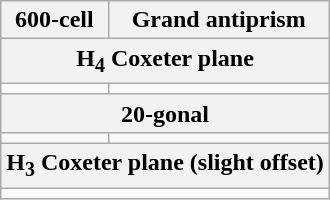<table class=wikitable>
<tr>
<th>600-cell</th>
<th>Grand antiprism</th>
</tr>
<tr>
<th colspan=2>H<sub>4</sub> Coxeter plane</th>
</tr>
<tr>
<td></td>
<td></td>
</tr>
<tr>
<th colspan=2>20-gonal</th>
</tr>
<tr>
<td></td>
<td></td>
</tr>
<tr>
<th colspan=2>H<sub>3</sub> Coxeter plane (slight offset)</th>
</tr>
<tr>
<td colspan=2></td>
</tr>
</table>
